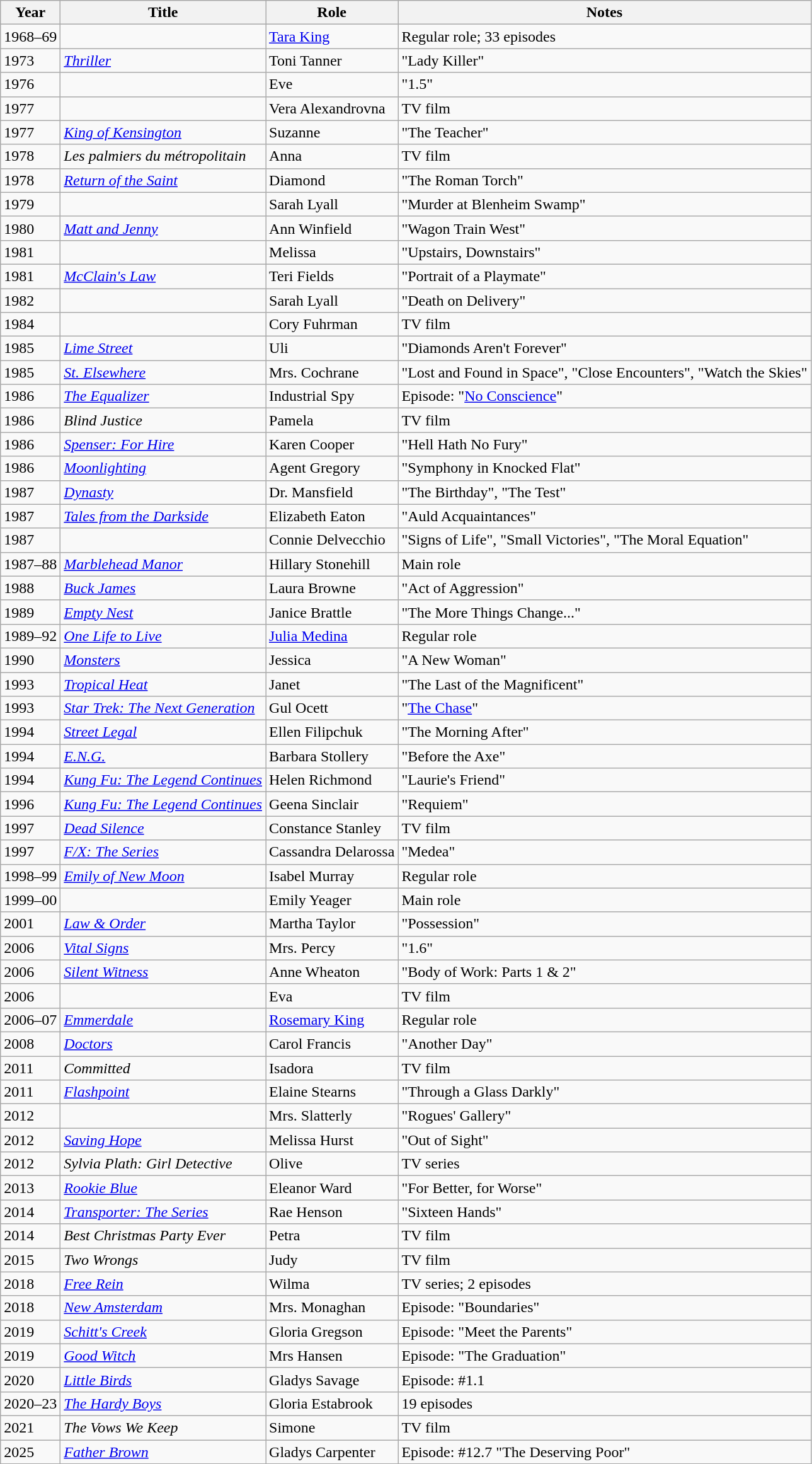<table class="wikitable sortable">
<tr>
<th>Year</th>
<th>Title</th>
<th>Role</th>
<th class="unsortable">Notes</th>
</tr>
<tr>
<td>1968–69</td>
<td><em></em></td>
<td><a href='#'>Tara King</a></td>
<td>Regular role; 33 episodes</td>
</tr>
<tr>
<td>1973</td>
<td><em><a href='#'>Thriller</a></em></td>
<td>Toni Tanner</td>
<td>"Lady Killer"</td>
</tr>
<tr>
<td>1976</td>
<td><em></em></td>
<td>Eve</td>
<td>"1.5"</td>
</tr>
<tr>
<td>1977</td>
<td><em></em></td>
<td>Vera Alexandrovna</td>
<td>TV film</td>
</tr>
<tr>
<td>1977</td>
<td><em><a href='#'>King of Kensington</a></em></td>
<td>Suzanne</td>
<td>"The Teacher"</td>
</tr>
<tr>
<td>1978</td>
<td><em>Les palmiers du métropolitain</em></td>
<td>Anna</td>
<td>TV film</td>
</tr>
<tr>
<td>1978</td>
<td><em><a href='#'>Return of the Saint</a></em></td>
<td>Diamond</td>
<td>"The Roman Torch"</td>
</tr>
<tr>
<td>1979</td>
<td><em></em></td>
<td>Sarah Lyall</td>
<td>"Murder at Blenheim Swamp"</td>
</tr>
<tr>
<td>1980</td>
<td><em><a href='#'>Matt and Jenny</a></em></td>
<td>Ann Winfield</td>
<td>"Wagon Train West"</td>
</tr>
<tr>
<td>1981</td>
<td><em></em></td>
<td>Melissa</td>
<td>"Upstairs, Downstairs"</td>
</tr>
<tr>
<td>1981</td>
<td><em><a href='#'>McClain's Law</a></em></td>
<td>Teri Fields</td>
<td>"Portrait of a Playmate"</td>
</tr>
<tr>
<td>1982</td>
<td><em></em></td>
<td>Sarah Lyall</td>
<td>"Death on Delivery"</td>
</tr>
<tr>
<td>1984</td>
<td><em></em></td>
<td>Cory Fuhrman</td>
<td>TV film</td>
</tr>
<tr>
<td>1985</td>
<td><em><a href='#'>Lime Street</a></em></td>
<td>Uli</td>
<td>"Diamonds Aren't Forever"</td>
</tr>
<tr>
<td>1985</td>
<td><em><a href='#'>St. Elsewhere</a></em></td>
<td>Mrs. Cochrane</td>
<td>"Lost and Found in Space", "Close Encounters", "Watch the Skies"</td>
</tr>
<tr>
<td>1986</td>
<td data-sort-value="Equalizer, The"><em><a href='#'>The Equalizer</a></em></td>
<td>Industrial Spy</td>
<td>Episode: "<a href='#'>No Conscience</a>"</td>
</tr>
<tr>
<td>1986</td>
<td><em>Blind Justice</em></td>
<td>Pamela</td>
<td>TV film</td>
</tr>
<tr>
<td>1986</td>
<td><em><a href='#'>Spenser: For Hire</a></em></td>
<td>Karen Cooper</td>
<td>"Hell Hath No Fury"</td>
</tr>
<tr>
<td>1986</td>
<td><em><a href='#'>Moonlighting</a></em></td>
<td>Agent Gregory</td>
<td>"Symphony in Knocked Flat"</td>
</tr>
<tr>
<td>1987</td>
<td><em><a href='#'>Dynasty</a></em></td>
<td>Dr. Mansfield</td>
<td>"The Birthday", "The Test"</td>
</tr>
<tr>
<td>1987</td>
<td><em><a href='#'>Tales from the Darkside</a></em></td>
<td>Elizabeth Eaton</td>
<td>"Auld Acquaintances"</td>
</tr>
<tr>
<td>1987</td>
<td><em></em></td>
<td>Connie Delvecchio</td>
<td>"Signs of Life", "Small Victories", "The Moral Equation"</td>
</tr>
<tr>
<td>1987–88</td>
<td><em><a href='#'>Marblehead Manor</a></em></td>
<td>Hillary Stonehill</td>
<td>Main role</td>
</tr>
<tr>
<td>1988</td>
<td><em><a href='#'>Buck James</a></em></td>
<td>Laura Browne</td>
<td>"Act of Aggression"</td>
</tr>
<tr>
<td>1989</td>
<td><em><a href='#'>Empty Nest</a></em></td>
<td>Janice Brattle</td>
<td>"The More Things Change..."</td>
</tr>
<tr>
<td>1989–92</td>
<td><em><a href='#'>One Life to Live</a></em></td>
<td><a href='#'>Julia Medina</a></td>
<td>Regular role</td>
</tr>
<tr>
<td>1990</td>
<td><em><a href='#'>Monsters</a></em></td>
<td>Jessica</td>
<td>"A New Woman"</td>
</tr>
<tr>
<td>1993</td>
<td><em><a href='#'>Tropical Heat</a></em></td>
<td>Janet</td>
<td>"The Last of the Magnificent"</td>
</tr>
<tr>
<td>1993</td>
<td><em><a href='#'>Star Trek: The Next Generation</a></em></td>
<td>Gul Ocett</td>
<td>"<a href='#'>The Chase</a>"</td>
</tr>
<tr>
<td>1994</td>
<td><em><a href='#'>Street Legal</a></em></td>
<td>Ellen Filipchuk</td>
<td>"The Morning After"</td>
</tr>
<tr>
<td>1994</td>
<td><em><a href='#'>E.N.G.</a></em></td>
<td>Barbara Stollery</td>
<td>"Before the Axe"</td>
</tr>
<tr>
<td>1994</td>
<td><em><a href='#'>Kung Fu: The Legend Continues</a></em></td>
<td>Helen Richmond</td>
<td>"Laurie's Friend"</td>
</tr>
<tr>
<td>1996</td>
<td><em><a href='#'>Kung Fu: The Legend Continues</a></em></td>
<td>Geena Sinclair</td>
<td>"Requiem"</td>
</tr>
<tr>
<td>1997</td>
<td><em><a href='#'>Dead Silence</a></em></td>
<td>Constance Stanley</td>
<td>TV film</td>
</tr>
<tr>
<td>1997</td>
<td><em><a href='#'>F/X: The Series</a></em></td>
<td>Cassandra Delarossa</td>
<td>"Medea"</td>
</tr>
<tr>
<td>1998–99</td>
<td><em><a href='#'>Emily of New Moon</a></em></td>
<td>Isabel Murray</td>
<td>Regular role</td>
</tr>
<tr>
<td>1999–00</td>
<td><em></em></td>
<td>Emily Yeager</td>
<td>Main role</td>
</tr>
<tr>
<td>2001</td>
<td><em><a href='#'>Law & Order</a></em></td>
<td>Martha Taylor</td>
<td>"Possession"</td>
</tr>
<tr>
<td>2006</td>
<td><em><a href='#'>Vital Signs</a></em></td>
<td>Mrs. Percy</td>
<td>"1.6"</td>
</tr>
<tr>
<td>2006</td>
<td><em><a href='#'>Silent Witness</a></em></td>
<td>Anne Wheaton</td>
<td>"Body of Work: Parts 1 & 2"</td>
</tr>
<tr>
<td>2006</td>
<td><em></em></td>
<td>Eva</td>
<td>TV film</td>
</tr>
<tr>
<td>2006–07</td>
<td><em><a href='#'>Emmerdale</a></em></td>
<td><a href='#'>Rosemary King</a></td>
<td>Regular role</td>
</tr>
<tr>
<td>2008</td>
<td><em><a href='#'>Doctors</a></em></td>
<td>Carol Francis</td>
<td>"Another Day"</td>
</tr>
<tr>
<td>2011</td>
<td><em>Committed</em></td>
<td>Isadora</td>
<td>TV film</td>
</tr>
<tr>
<td>2011</td>
<td><em><a href='#'>Flashpoint</a></em></td>
<td>Elaine Stearns</td>
<td>"Through a Glass Darkly"</td>
</tr>
<tr>
<td>2012</td>
<td><em></em></td>
<td>Mrs. Slatterly</td>
<td>"Rogues' Gallery"</td>
</tr>
<tr>
<td>2012</td>
<td><em><a href='#'>Saving Hope</a></em></td>
<td>Melissa Hurst</td>
<td>"Out of Sight"</td>
</tr>
<tr>
<td>2012</td>
<td><em>Sylvia Plath: Girl Detective</em></td>
<td>Olive</td>
<td>TV series</td>
</tr>
<tr>
<td>2013</td>
<td><em><a href='#'>Rookie Blue</a></em></td>
<td>Eleanor Ward</td>
<td>"For Better, for Worse"</td>
</tr>
<tr>
<td>2014</td>
<td><em><a href='#'>Transporter: The Series</a></em></td>
<td>Rae Henson</td>
<td>"Sixteen Hands"</td>
</tr>
<tr>
<td>2014</td>
<td><em>Best Christmas Party Ever</em></td>
<td>Petra</td>
<td>TV film</td>
</tr>
<tr>
<td>2015</td>
<td><em>Two Wrongs</em></td>
<td>Judy</td>
<td>TV film</td>
</tr>
<tr>
<td>2018</td>
<td><em><a href='#'>Free Rein</a></em></td>
<td>Wilma</td>
<td>TV series; 2 episodes</td>
</tr>
<tr>
<td>2018</td>
<td><em><a href='#'>New Amsterdam</a></em></td>
<td>Mrs. Monaghan</td>
<td>Episode: "Boundaries"</td>
</tr>
<tr>
<td>2019</td>
<td><em><a href='#'>Schitt's Creek</a></em></td>
<td>Gloria Gregson</td>
<td>Episode: "Meet the Parents"</td>
</tr>
<tr>
<td>2019</td>
<td><em><a href='#'>Good Witch</a></em></td>
<td>Mrs Hansen</td>
<td>Episode: "The Graduation"</td>
</tr>
<tr>
<td>2020</td>
<td><em><a href='#'>Little Birds</a></em></td>
<td>Gladys Savage</td>
<td>Episode: #1.1</td>
</tr>
<tr>
<td>2020–23</td>
<td data-sort-value="Hardy Boys, The"><em><a href='#'>The Hardy Boys</a> </em></td>
<td>Gloria Estabrook</td>
<td>19 episodes</td>
</tr>
<tr>
<td>2021</td>
<td data-sort-value="Vows We Keep, The"><em>The Vows We Keep</em></td>
<td>Simone</td>
<td>TV film</td>
</tr>
<tr>
<td>2025</td>
<td><em><a href='#'>Father Brown</a></em></td>
<td>Gladys Carpenter</td>
<td>Episode: #12.7 "The Deserving Poor"</td>
</tr>
</table>
